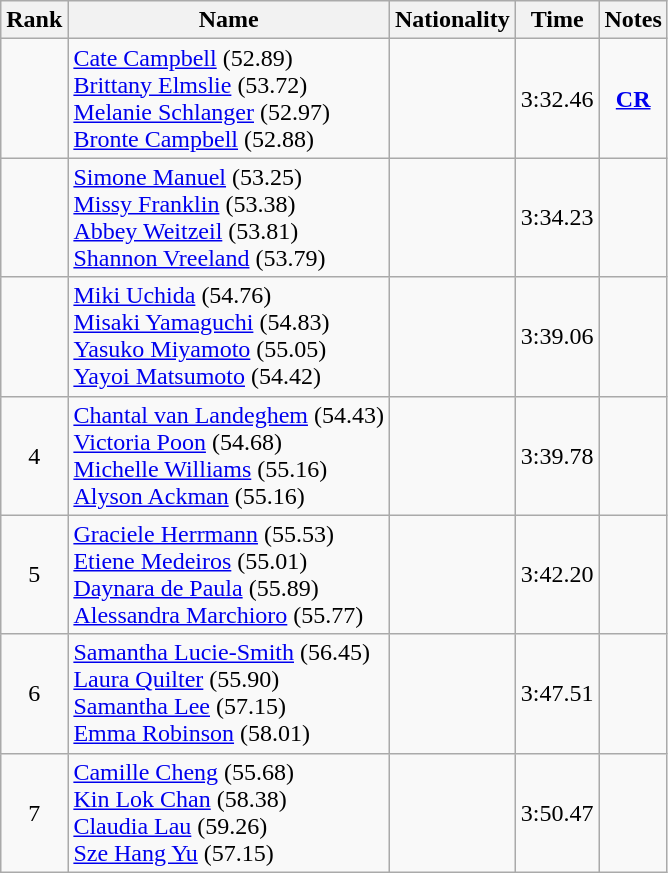<table class="wikitable sortable" style="text-align:center">
<tr>
<th>Rank</th>
<th>Name</th>
<th>Nationality</th>
<th>Time</th>
<th>Notes</th>
</tr>
<tr>
<td></td>
<td align=left><a href='#'>Cate Campbell</a> (52.89) <br><a href='#'>Brittany Elmslie</a> (53.72) <br><a href='#'>Melanie Schlanger</a> (52.97) <br><a href='#'>Bronte Campbell</a> (52.88)</td>
<td align=left></td>
<td>3:32.46</td>
<td><strong><a href='#'>CR</a></strong></td>
</tr>
<tr>
<td></td>
<td align=left><a href='#'>Simone Manuel</a> (53.25) <br><a href='#'>Missy Franklin</a> (53.38) <br><a href='#'>Abbey Weitzeil</a> (53.81) <br><a href='#'>Shannon Vreeland</a> (53.79)</td>
<td align=left></td>
<td>3:34.23</td>
<td></td>
</tr>
<tr>
<td></td>
<td align=left><a href='#'>Miki Uchida</a> (54.76) <br><a href='#'>Misaki Yamaguchi</a> (54.83) <br><a href='#'>Yasuko Miyamoto</a> (55.05) <br><a href='#'>Yayoi Matsumoto</a> (54.42)</td>
<td align=left></td>
<td>3:39.06</td>
<td></td>
</tr>
<tr>
<td>4</td>
<td align=left><a href='#'>Chantal van Landeghem</a> (54.43) <br><a href='#'>Victoria Poon</a> (54.68) <br><a href='#'>Michelle Williams</a> (55.16) <br><a href='#'>Alyson Ackman</a> (55.16)</td>
<td align=left></td>
<td>3:39.78</td>
<td></td>
</tr>
<tr>
<td>5</td>
<td align=left><a href='#'>Graciele Herrmann</a> (55.53) <br><a href='#'>Etiene Medeiros</a> (55.01) <br><a href='#'>Daynara de Paula</a> (55.89) <br><a href='#'>Alessandra Marchioro</a> (55.77)</td>
<td align=left></td>
<td>3:42.20</td>
<td></td>
</tr>
<tr>
<td>6</td>
<td align=left><a href='#'>Samantha Lucie-Smith</a> (56.45) <br> <a href='#'>Laura Quilter</a> (55.90) <br> <a href='#'>Samantha Lee</a> (57.15) <br> <a href='#'>Emma Robinson</a> (58.01)</td>
<td align=left></td>
<td>3:47.51</td>
<td></td>
</tr>
<tr>
<td>7</td>
<td align=left><a href='#'>Camille Cheng</a> (55.68) <br><a href='#'>Kin Lok Chan</a> (58.38) <br><a href='#'>Claudia Lau</a> (59.26) <br><a href='#'>Sze Hang Yu</a> (57.15)</td>
<td align=left></td>
<td>3:50.47</td>
<td></td>
</tr>
</table>
